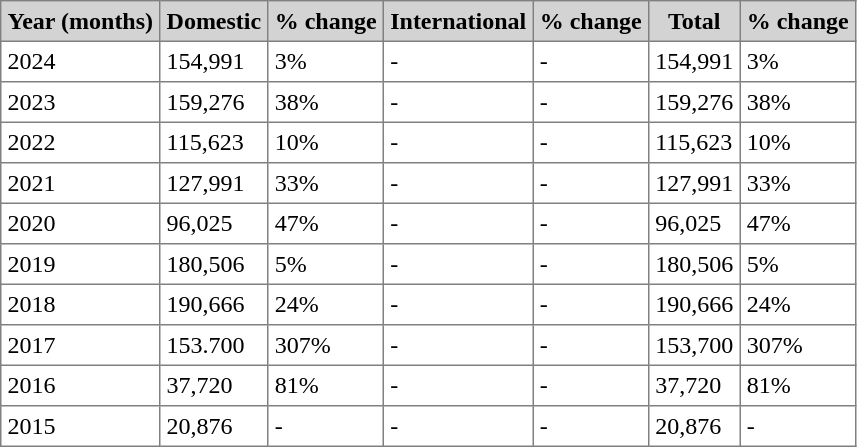<table class="toccolours" border="1" cellpadding="4" style="border-collapse:collapse">
<tr bgcolor=lightgrey>
<th>Year (months)</th>
<th>Domestic</th>
<th>% change</th>
<th>International</th>
<th>% change</th>
<th>Total</th>
<th>% change</th>
</tr>
<tr>
<td>2024</td>
<td>154,991</td>
<td> 3%</td>
<td>-</td>
<td>-</td>
<td>154,991</td>
<td> 3%</td>
</tr>
<tr>
<td>2023</td>
<td>159,276</td>
<td> 38%</td>
<td>-</td>
<td>-</td>
<td>159,276</td>
<td> 38%</td>
</tr>
<tr>
<td>2022</td>
<td>115,623</td>
<td> 10%</td>
<td>-</td>
<td>-</td>
<td>115,623</td>
<td> 10%</td>
</tr>
<tr>
<td>2021</td>
<td>127,991</td>
<td> 33%</td>
<td>-</td>
<td>-</td>
<td>127,991</td>
<td> 33%</td>
</tr>
<tr>
<td>2020</td>
<td>96,025</td>
<td> 47%</td>
<td>-</td>
<td>-</td>
<td>96,025</td>
<td> 47%</td>
</tr>
<tr>
<td>2019</td>
<td>180,506</td>
<td> 5%</td>
<td>-</td>
<td>-</td>
<td>180,506</td>
<td> 5%</td>
</tr>
<tr>
<td>2018</td>
<td>190,666</td>
<td> 24%</td>
<td>-</td>
<td>-</td>
<td>190,666</td>
<td> 24%</td>
</tr>
<tr>
<td>2017</td>
<td>153.700</td>
<td> 307%</td>
<td>-</td>
<td>-</td>
<td>153,700</td>
<td> 307%</td>
</tr>
<tr>
<td>2016</td>
<td>37,720</td>
<td> 81%</td>
<td>-</td>
<td>-</td>
<td>37,720</td>
<td> 81%</td>
</tr>
<tr>
<td>2015</td>
<td>20,876</td>
<td>-</td>
<td>-</td>
<td>-</td>
<td>20,876</td>
<td>-</td>
</tr>
</table>
